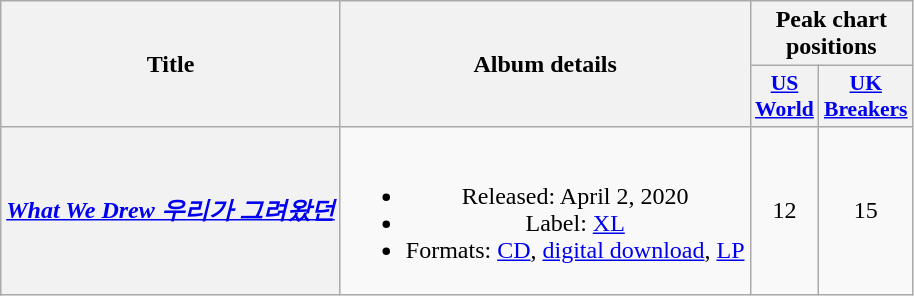<table class="wikitable plainrowheaders" style="text-align:center;">
<tr>
<th scope="col" rowspan="2">Title</th>
<th scope="col" rowspan="2">Album details</th>
<th scope="col" colspan="2">Peak chart positions</th>
</tr>
<tr>
<th scope="col" style="width:2.5em;font-size:90%;"><a href='#'>US<br>World</a><br></th>
<th scope="col" style="width:2.5em;font-size:90%;"><a href='#'>UK<br>Breakers</a><br></th>
</tr>
<tr>
<th scope="row"><em><a href='#'>What We Drew 우리가 그려왔던</a></em></th>
<td><br><ul><li>Released: April 2, 2020</li><li>Label: <a href='#'>XL</a></li><li>Formats: <a href='#'>CD</a>, <a href='#'>digital download</a>, <a href='#'>LP</a></li></ul></td>
<td>12</td>
<td>15</td>
</tr>
</table>
